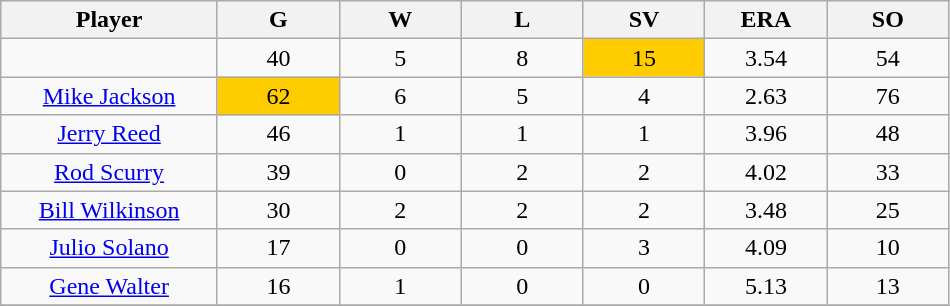<table class="wikitable sortable">
<tr>
<th bgcolor="#DDDDFF" width="16%">Player</th>
<th bgcolor="#DDDDFF" width="9%">G</th>
<th bgcolor="#DDDDFF" width="9%">W</th>
<th bgcolor="#DDDDFF" width="9%">L</th>
<th bgcolor="#DDDDFF" width="9%">SV</th>
<th bgcolor="#DDDDFF" width="9%">ERA</th>
<th bgcolor="#DDDDFF" width="9%">SO</th>
</tr>
<tr align="center">
<td></td>
<td>40</td>
<td>5</td>
<td>8</td>
<td bgcolor="FFCC00">15</td>
<td>3.54</td>
<td>54</td>
</tr>
<tr align=center>
<td><a href='#'>Mike Jackson</a></td>
<td bgcolor="FFCC00">62</td>
<td>6</td>
<td>5</td>
<td>4</td>
<td>2.63</td>
<td>76</td>
</tr>
<tr align=center>
<td><a href='#'>Jerry Reed</a></td>
<td>46</td>
<td>1</td>
<td>1</td>
<td>1</td>
<td>3.96</td>
<td>48</td>
</tr>
<tr align=center>
<td><a href='#'>Rod Scurry</a></td>
<td>39</td>
<td>0</td>
<td>2</td>
<td>2</td>
<td>4.02</td>
<td>33</td>
</tr>
<tr align=center>
<td><a href='#'>Bill Wilkinson</a></td>
<td>30</td>
<td>2</td>
<td>2</td>
<td>2</td>
<td>3.48</td>
<td>25</td>
</tr>
<tr align=center>
<td><a href='#'>Julio Solano</a></td>
<td>17</td>
<td>0</td>
<td>0</td>
<td>3</td>
<td>4.09</td>
<td>10</td>
</tr>
<tr align=center>
<td><a href='#'>Gene Walter</a></td>
<td>16</td>
<td>1</td>
<td>0</td>
<td>0</td>
<td>5.13</td>
<td>13</td>
</tr>
<tr align="center">
</tr>
</table>
